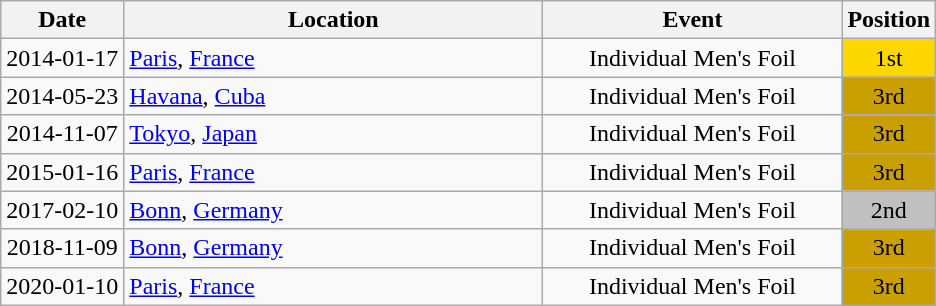<table class="wikitable" style="text-align:center;">
<tr>
<th>Date</th>
<th style="width:17em">Location</th>
<th style="width:12em">Event</th>
<th>Position</th>
</tr>
<tr>
<td>2014-01-17</td>
<td rowspan="1" align="left"> <a href='#'>Paris</a>, <a href='#'>France</a></td>
<td>Individual Men's Foil</td>
<td bgcolor="gold">1st</td>
</tr>
<tr>
<td>2014-05-23</td>
<td rowspan="1" align="left"> <a href='#'>Havana</a>, <a href='#'>Cuba</a></td>
<td>Individual Men's Foil</td>
<td bgcolor="caramel">3rd</td>
</tr>
<tr>
<td>2014-11-07</td>
<td rowspan="1" align="left"> <a href='#'>Tokyo</a>, <a href='#'>Japan</a></td>
<td>Individual Men's Foil</td>
<td bgcolor="caramel">3rd</td>
</tr>
<tr>
<td>2015-01-16</td>
<td rowspan="1" align="left"> <a href='#'>Paris</a>, <a href='#'>France</a></td>
<td>Individual Men's Foil</td>
<td bgcolor="caramel">3rd</td>
</tr>
<tr>
<td>2017-02-10</td>
<td rowspan="1" align="left"> <a href='#'>Bonn</a>, <a href='#'>Germany</a></td>
<td>Individual Men's Foil</td>
<td bgcolor="silver">2nd</td>
</tr>
<tr>
<td>2018-11-09</td>
<td rowspan="1" align="left"> <a href='#'>Bonn</a>, <a href='#'>Germany</a></td>
<td>Individual Men's Foil</td>
<td bgcolor="caramel">3rd</td>
</tr>
<tr>
<td>2020-01-10</td>
<td rowspan="1" align="left"> <a href='#'>Paris</a>, <a href='#'>France</a></td>
<td>Individual Men's Foil</td>
<td bgcolor="caramel">3rd</td>
</tr>
</table>
